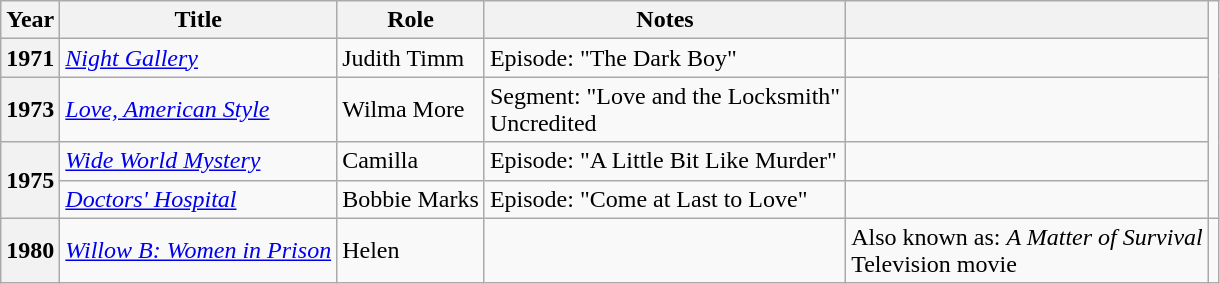<table class="wikitable sortable plainrowheaders">
<tr>
<th>Year</th>
<th>Title</th>
<th>Role</th>
<th class="unsortable">Notes</th>
<th class="unsortable"></th>
</tr>
<tr>
<th scope="row">1971</th>
<td><em><a href='#'>Night Gallery</a></em></td>
<td>Judith Timm</td>
<td>Episode: "The Dark Boy"</td>
<td style="text-align:center;"></td>
</tr>
<tr>
<th scope="row">1973</th>
<td><em><a href='#'>Love, American Style</a></em></td>
<td>Wilma More</td>
<td>Segment: "Love and the Locksmith"<br>Uncredited</td>
<td style="text-align:center;"></td>
</tr>
<tr>
<th rowspan="2" scope="row">1975</th>
<td><em><a href='#'>Wide World Mystery</a></em></td>
<td>Camilla</td>
<td>Episode: "A Little Bit Like Murder"</td>
<td style="text-align:center;"></td>
</tr>
<tr>
<td><em><a href='#'>Doctors' Hospital</a></em></td>
<td>Bobbie Marks</td>
<td>Episode: "Come at Last to Love"</td>
<td style="text-align:center;"></td>
</tr>
<tr>
<th scope="row">1980</th>
<td><em><a href='#'>Willow B: Women in Prison</a></em></td>
<td>Helen</td>
<td></td>
<td>Also known as: <em>A Matter of Survival</em><br>Television movie</td>
<td style="text-align:center;"></td>
</tr>
</table>
